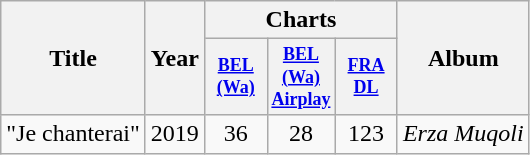<table class="wikitable">
<tr>
<th rowspan="2">Title</th>
<th rowspan="2">Year</th>
<th colspan="3">Charts</th>
<th rowspan="2">Album</th>
</tr>
<tr>
<th style="width:3em;font-size:75%"><a href='#'>BEL<br>(Wa)</a><br></th>
<th style="width:3em;font-size:75%"><a href='#'>BEL<br>(Wa)<br>Airplay</a><br></th>
<th style="width:3em;font-size:75%"><a href='#'>FRA<br>DL</a><br></th>
</tr>
<tr>
<td>"Je chanterai"</td>
<td align="center" rowspan="2">2019</td>
<td align="center">36</td>
<td align="center">28</td>
<td align="center">123</td>
<td rowspan="2"><em>Erza Muqoli</em></td>
</tr>
</table>
